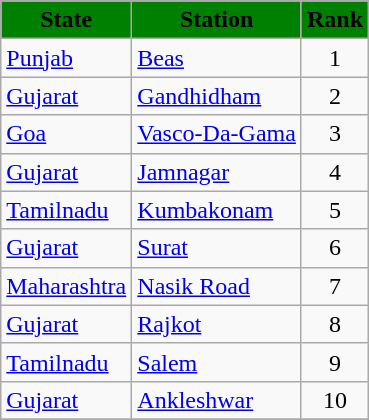<table class="wikitable plainrowheaders unsortable">
<tr>
<th scope="col" colspan="1" style="background:green; width:250px, text-align:center">State</th>
<th scope="col" colspan="1" style="background:green; width:250px, text-align:center">Station</th>
<th scope="col" colspan="1" style="background:green; width:50px, text-align:center">Rank</th>
</tr>
<tr>
<td style="text-align:left"><a href='#'>Punjab</a></td>
<td style="text-align:left"><a href='#'>Beas</a></td>
<td style="text-align:center">1</td>
</tr>
<tr>
<td style="text-align:left"><a href='#'>Gujarat</a></td>
<td style="text-align:left"><a href='#'>Gandhidham</a></td>
<td style="text-align:center">2</td>
</tr>
<tr>
<td style="text-align:left"><a href='#'>Goa</a></td>
<td style="text-align:left"><a href='#'>Vasco-Da-Gama</a></td>
<td style="text-align:center">3</td>
</tr>
<tr>
<td style="text-align:left"><a href='#'>Gujarat</a></td>
<td style="text-align:left"><a href='#'>Jamnagar</a></td>
<td style="text-align:center">4</td>
</tr>
<tr>
<td style="text-align:left"><a href='#'>Tamilnadu</a></td>
<td style="text-align:left"><a href='#'>Kumbakonam</a></td>
<td style="text-align:center">5</td>
</tr>
<tr>
<td style="text-align:left"><a href='#'>Gujarat</a></td>
<td style="text-align:left"><a href='#'>Surat</a></td>
<td style="text-align:center">6</td>
</tr>
<tr>
<td style="text-align:left"><a href='#'>Maharashtra</a></td>
<td style="text-align:left"><a href='#'>Nasik Road</a></td>
<td style="text-align:center">7</td>
</tr>
<tr>
<td style="text-align:left"><a href='#'>Gujarat</a></td>
<td style="text-align:left"><a href='#'>Rajkot</a></td>
<td style="text-align:center">8</td>
</tr>
<tr>
<td style="text-align:left"><a href='#'>Tamilnadu</a></td>
<td style="text-align:left"><a href='#'>Salem</a></td>
<td style="text-align:center">9</td>
</tr>
<tr>
<td style="text-align:left"><a href='#'>Gujarat</a></td>
<td style="text-align:left"><a href='#'>Ankleshwar</a></td>
<td style="text-align:center">10</td>
</tr>
<tr>
</tr>
</table>
